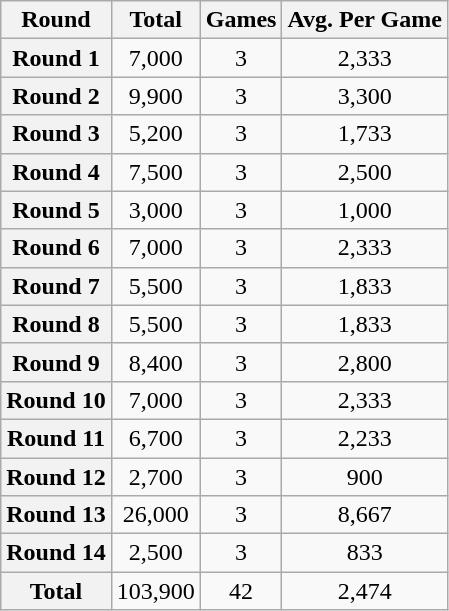<table class="wikitable plainrowheaders sortable" style="text-align:center;">
<tr>
<th>Round</th>
<th>Total</th>
<th>Games</th>
<th>Avg. Per Game</th>
</tr>
<tr>
<th scope='row'>Round 1</th>
<td>7,000</td>
<td>3</td>
<td>2,333</td>
</tr>
<tr>
<th scope='row'>Round 2</th>
<td>9,900</td>
<td>3</td>
<td>3,300</td>
</tr>
<tr>
<th scope='row'>Round 3</th>
<td>5,200</td>
<td>3</td>
<td>1,733</td>
</tr>
<tr>
<th scope='row'>Round 4</th>
<td>7,500</td>
<td>3</td>
<td>2,500</td>
</tr>
<tr>
<th scope='row'>Round 5</th>
<td>3,000</td>
<td>3</td>
<td>1,000</td>
</tr>
<tr>
<th scope='row'>Round 6</th>
<td>7,000</td>
<td>3</td>
<td>2,333</td>
</tr>
<tr>
<th scope='row'>Round 7</th>
<td>5,500</td>
<td>3</td>
<td>1,833</td>
</tr>
<tr>
<th scope='row'>Round 8</th>
<td>5,500</td>
<td>3</td>
<td>1,833</td>
</tr>
<tr>
<th scope='row'>Round 9</th>
<td>8,400</td>
<td>3</td>
<td>2,800</td>
</tr>
<tr>
<th scope='row'>Round 10</th>
<td>7,000</td>
<td>3</td>
<td>2,333</td>
</tr>
<tr>
<th scope='row'>Round 11</th>
<td>6,700</td>
<td>3</td>
<td>2,233</td>
</tr>
<tr>
<th scope='row'>Round 12</th>
<td>2,700</td>
<td>3</td>
<td>900</td>
</tr>
<tr>
<th scope='row'>Round 13</th>
<td>26,000</td>
<td>3</td>
<td>8,667</td>
</tr>
<tr>
<th scope='row'>Round 14</th>
<td>2,500</td>
<td>3</td>
<td>833</td>
</tr>
<tr>
<th scope='row'>Total</th>
<td>103,900</td>
<td>42</td>
<td>2,474</td>
</tr>
</table>
